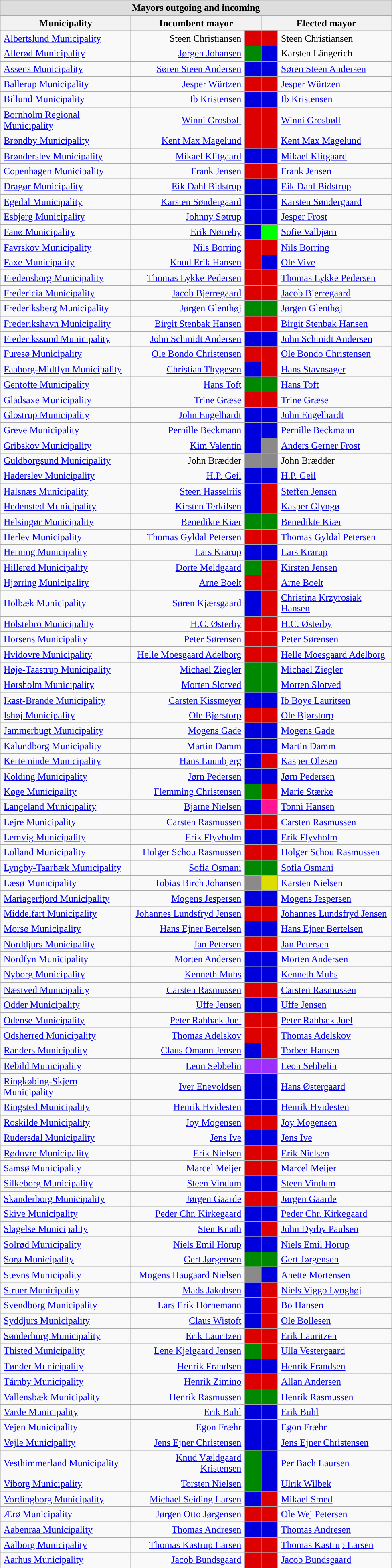<table class="wikitable" style="margin-left:1em;">
<tr>
<td colspan="5" style="background:#dddddd; text-align:center;"><strong>Mayors outgoing and incoming</strong></td>
</tr>
<tr>
<th style="width:210px;">Municipality</th>
<th colspan="2">Incumbent mayor</th>
<th colspan="2">Elected mayor</th>
</tr>
<tr>
<td style="padding-left:5px;"><a href='#'>Albertslund Municipality</a></td>
<td style="width:180px; text-align:right; padding-right:5px;">Steen Christiansen</td>
<td style="width:20px; background:#dd0000;"></td>
<td style="width:20px; background:#dd0000;"></td>
<td style="width:180px; padding-left:5px;">Steen Christiansen</td>
</tr>
<tr>
<td style="padding-left:5px;"><a href='#'>Allerød Municipality</a></td>
<td style="text-align:right; padding-right:5px;"><a href='#'>Jørgen Johansen</a></td>
<td style="background:#008800;"></td>
<td style="background:#0000dd;"></td>
<td style="padding-left:5px;">Karsten Längerich</td>
</tr>
<tr>
<td style="padding-left:5px;"><a href='#'>Assens Municipality</a></td>
<td style="text-align:right; padding-right:5px;"><a href='#'>Søren Steen Andersen</a></td>
<td style="background:#0000dd;"></td>
<td style="background:#0000dd;"></td>
<td style="padding-left:5px;"><a href='#'>Søren Steen Andersen</a></td>
</tr>
<tr>
<td style="padding-left:5px;"><a href='#'>Ballerup Municipality</a></td>
<td style="text-align:right; padding-right:5px;"><a href='#'>Jesper Würtzen</a></td>
<td style="background:#dd0000;"></td>
<td style="background:#dd0000;"></td>
<td style="padding-left:5px;"><a href='#'>Jesper Würtzen</a></td>
</tr>
<tr>
<td style="padding-left:5px;"><a href='#'>Billund Municipality</a></td>
<td style="text-align:right; padding-right:5px;"><a href='#'>Ib Kristensen</a></td>
<td style="background:#0000dd;"></td>
<td style="background:#0000dd;"></td>
<td style="padding-left:5px;"><a href='#'>Ib Kristensen</a></td>
</tr>
<tr>
<td style="padding-left:5px;"><a href='#'>Bornholm Regional Municipality</a></td>
<td style="text-align:right; padding-right:5px;"><a href='#'>Winni Grosbøll</a></td>
<td style="background:#dd0000;"></td>
<td style="background:#dd0000;"></td>
<td style="padding-left:5px;"><a href='#'>Winni Grosbøll</a></td>
</tr>
<tr>
<td style="padding-left:5px;"><a href='#'>Brøndby Municipality</a></td>
<td style="text-align:right; padding-right:5px;"><a href='#'>Kent Max Magelund</a></td>
<td style="background:#dd0000;"></td>
<td style="background:#dd0000;"></td>
<td style="padding-left:5px;"><a href='#'>Kent Max Magelund</a></td>
</tr>
<tr>
<td style="padding-left:5px;"><a href='#'>Brønderslev Municipality</a></td>
<td style="text-align:right; padding-right:5px;"><a href='#'>Mikael Klitgaard</a></td>
<td style="background:#0000dd;"></td>
<td style="background:#0000dd;"></td>
<td style="padding-left:5px;"><a href='#'>Mikael Klitgaard</a></td>
</tr>
<tr>
<td style="padding-left:5px;"><a href='#'>Copenhagen Municipality</a></td>
<td style="text-align:right; padding-right:5px;"><a href='#'>Frank Jensen</a></td>
<td style="background:#dd0000;"></td>
<td style="background:#dd0000;"></td>
<td style="padding-left:5px;"><a href='#'>Frank Jensen</a></td>
</tr>
<tr>
<td style="padding-left:5px;"><a href='#'>Dragør Municipality</a></td>
<td style="text-align:right; padding-right:5px;"><a href='#'>Eik Dahl Bidstrup</a></td>
<td style="background:#0000dd;"></td>
<td style="background:#0000dd;"></td>
<td style="padding-left:5px;"><a href='#'>Eik Dahl Bidstrup</a></td>
</tr>
<tr>
<td style="padding-left:5px;"><a href='#'>Egedal Municipality</a></td>
<td style="text-align:right; padding-right:5px;"><a href='#'>Karsten Søndergaard</a></td>
<td style="background:#0000dd;"></td>
<td style="background:#0000dd;"></td>
<td style="padding-left:5px;"><a href='#'>Karsten Søndergaard</a></td>
</tr>
<tr>
<td style="padding-left:5px;"><a href='#'>Esbjerg Municipality</a></td>
<td style="text-align:right; padding-right:5px;"><a href='#'>Johnny Søtrup</a></td>
<td style="background:#0000dd;"></td>
<td style="background:#0000dd;"></td>
<td style="padding-left:5px;"><a href='#'>Jesper Frost</a></td>
</tr>
<tr>
<td style="padding-left:5px;"><a href='#'>Fanø Municipality</a></td>
<td style="text-align:right; padding-right:5px;"><a href='#'>Erik Nørreby</a></td>
<td style="background:#0000dd;"></td>
<td style="background:#00ff00;"></td>
<td style="padding-left:5px;"><a href='#'>Sofie Valbjørn</a></td>
</tr>
<tr>
<td style="padding-left:5px;"><a href='#'>Favrskov Municipality</a></td>
<td style="text-align:right; padding-right:5px;"><a href='#'>Nils Borring</a></td>
<td style="background:#dd0000;"></td>
<td style="background:#dd0000;"></td>
<td style="padding-left:5px;"><a href='#'>Nils Borring</a></td>
</tr>
<tr>
<td style="padding-left:5px;"><a href='#'>Faxe Municipality</a></td>
<td style="text-align:right; padding-right:5px;"><a href='#'>Knud Erik Hansen</a></td>
<td style="background:#dd0000;"></td>
<td style="background:#0000dd;"></td>
<td style="padding-left:5px;"><a href='#'>Ole Vive</a></td>
</tr>
<tr>
<td style="padding-left:5px;"><a href='#'>Fredensborg Municipality</a></td>
<td style="text-align:right; padding-right:5px;"><a href='#'>Thomas Lykke Pedersen</a></td>
<td style="background:#dd0000;"></td>
<td style="background:#dd0000;"></td>
<td style="padding-left:5px;"><a href='#'>Thomas Lykke Pedersen</a></td>
</tr>
<tr>
<td style="padding-left:5px;"><a href='#'>Fredericia Municipality</a></td>
<td style="text-align:right; padding-right:5px;"><a href='#'>Jacob Bjerregaard</a></td>
<td style="background:#dd0000;"></td>
<td style="background:#dd0000;"></td>
<td style="padding-left:5px;"><a href='#'>Jacob Bjerregaard</a></td>
</tr>
<tr>
<td style="padding-left:5px;"><a href='#'>Frederiksberg Municipality</a></td>
<td style="text-align:right; padding-right:5px;"><a href='#'>Jørgen Glenthøj</a></td>
<td style="background:#008800;"></td>
<td style="background:#008800;"></td>
<td style="padding-left:5px;"><a href='#'>Jørgen Glenthøj</a></td>
</tr>
<tr>
<td style="padding-left:5px;"><a href='#'>Frederikshavn Municipality</a></td>
<td style="text-align:right; padding-right:5px;"><a href='#'>Birgit Stenbak Hansen</a></td>
<td style="background:#dd0000;"></td>
<td style="background:#dd0000;"></td>
<td style="padding-left:5px;"><a href='#'>Birgit Stenbak Hansen</a></td>
</tr>
<tr>
<td style="padding-left:5px;"><a href='#'>Frederikssund Municipality</a></td>
<td style="text-align:right; padding-right:5px;"><a href='#'>John Schmidt Andersen</a></td>
<td style="background:#0000dd;"></td>
<td style="background:#0000dd;"></td>
<td style="padding-left:5px;"><a href='#'>John Schmidt Andersen</a></td>
</tr>
<tr>
<td style="padding-left:5px;"><a href='#'>Furesø Municipality</a></td>
<td style="text-align:right; padding-right:5px;"><a href='#'>Ole Bondo Christensen</a></td>
<td style="background:#dd0000;"></td>
<td style="background:#dd0000;"></td>
<td style="padding-left:5px;"><a href='#'>Ole Bondo Christensen</a></td>
</tr>
<tr>
<td style="padding-left:5px;"><a href='#'>Faaborg-Midtfyn Municipality</a></td>
<td style="text-align:right; padding-right:5px;"><a href='#'>Christian Thygesen</a></td>
<td style="background:#0000dd;"></td>
<td style="background:#dd0000;"></td>
<td style="padding-left:5px;"><a href='#'>Hans Stavnsager</a></td>
</tr>
<tr>
<td style="padding-left:5px;"><a href='#'>Gentofte Municipality</a></td>
<td style="text-align:right; padding-right:5px;"><a href='#'>Hans Toft</a></td>
<td style="background:#008800;"></td>
<td style="background:#008800;"></td>
<td style="padding-left:5px;"><a href='#'>Hans Toft</a></td>
</tr>
<tr>
<td style="padding-left:5px;"><a href='#'>Gladsaxe Municipality</a></td>
<td style="text-align:right; padding-right:5px;"><a href='#'>Trine Græse</a></td>
<td style="background:#dd0000;"></td>
<td style="background:#dd0000;"></td>
<td style="padding-left:5px;"><a href='#'>Trine Græse</a></td>
</tr>
<tr>
<td style="padding-left:5px;"><a href='#'>Glostrup Municipality</a></td>
<td style="text-align:right; padding-right:5px;"><a href='#'>John Engelhardt</a></td>
<td style="background:#0000dd;"></td>
<td style="background:#0000dd;"></td>
<td style="padding-left:5px;"><a href='#'>John Engelhardt</a></td>
</tr>
<tr>
<td style="padding-left:5px;"><a href='#'>Greve Municipality</a></td>
<td style="text-align:right; padding-right:5px;"><a href='#'>Pernille Beckmann</a></td>
<td style="background:#0000dd;"></td>
<td style="background:#0000dd;"></td>
<td style="padding-left:5px;"><a href='#'>Pernille Beckmann</a></td>
</tr>
<tr>
<td style="padding-left:5px;"><a href='#'>Gribskov Municipality</a></td>
<td style="text-align:right; padding-right:5px;"><a href='#'>Kim Valentin</a></td>
<td style="background:#0000dd;"></td>
<td style="background:#8B8989;"></td>
<td style="padding-left:5px;"><a href='#'>Anders Gerner Frost</a></td>
</tr>
<tr>
<td style="padding-left:5px;"><a href='#'>Guldborgsund Municipality</a></td>
<td style="text-align:right; padding-right:5px;">John Brædder</td>
<td style="background:#8B8989;"></td>
<td style="background:#8B8989;"></td>
<td style="padding-left:5px;">John Brædder</td>
</tr>
<tr>
<td style="padding-left:5px;"><a href='#'>Haderslev Municipality</a></td>
<td style="text-align:right; padding-right:5px;"><a href='#'>H.P. Geil</a></td>
<td style="background:#0000dd;"></td>
<td style="background:#0000dd;"></td>
<td style="padding-left:5px;"><a href='#'>H.P. Geil</a></td>
</tr>
<tr>
<td style="padding-left:5px;"><a href='#'>Halsnæs Municipality</a></td>
<td style="text-align:right; padding-right:5px;"><a href='#'>Steen Hasselriis</a></td>
<td style="background:#0000dd;"></td>
<td style="background:#dd0000;"></td>
<td style="padding-left:5px;"><a href='#'>Steffen Jensen</a></td>
</tr>
<tr>
<td style="padding-left:5px;"><a href='#'>Hedensted Municipality</a></td>
<td style="text-align:right; padding-right:5px;"><a href='#'>Kirsten Terkilsen</a></td>
<td style="background:#0000dd;"></td>
<td style="background:#dd0000;"></td>
<td style="padding-left:5px;"><a href='#'>Kasper Glyngø</a></td>
</tr>
<tr>
<td style="padding-left:5px;"><a href='#'>Helsingør Municipality</a></td>
<td style="text-align:right; padding-right:5px;"><a href='#'>Benedikte Kiær</a></td>
<td style="background:#008800;"></td>
<td style="background:#008800;"></td>
<td style="padding-left:5px;"><a href='#'>Benedikte Kiær</a></td>
</tr>
<tr>
<td style="padding-left:5px;"><a href='#'>Herlev Municipality</a></td>
<td style="text-align:right; padding-right:5px;"><a href='#'>Thomas Gyldal Petersen</a></td>
<td style="background:#dd0000;"></td>
<td style="background:#dd0000;"></td>
<td style="padding-left:5px;"><a href='#'>Thomas Gyldal Petersen</a></td>
</tr>
<tr>
<td style="padding-left:5px;"><a href='#'>Herning Municipality</a></td>
<td style="text-align:right; padding-right:5px;"><a href='#'>Lars Krarup</a></td>
<td style="background:#0000dd;"></td>
<td style="background:#0000dd;"></td>
<td style="padding-left:5px;"><a href='#'>Lars Krarup</a></td>
</tr>
<tr>
<td style="padding-left:5px;"><a href='#'>Hillerød Municipality</a></td>
<td style="text-align:right; padding-right:5px;"><a href='#'>Dorte Meldgaard</a></td>
<td style="background:#008800;"></td>
<td style="background:#dd0000;"></td>
<td style="padding-left:5px;"><a href='#'>Kirsten Jensen</a></td>
</tr>
<tr>
<td style="padding-left:5px;"><a href='#'>Hjørring Municipality</a></td>
<td style="text-align:right; padding-right:5px;"><a href='#'>Arne Boelt</a></td>
<td style="background:#dd0000;"></td>
<td style="background:#dd0000;"></td>
<td style="padding-left:5px;"><a href='#'>Arne Boelt</a></td>
</tr>
<tr>
<td style="padding-left:5px;"><a href='#'>Holbæk Municipality</a></td>
<td style="text-align:right; padding-right:5px;"><a href='#'>Søren Kjærsgaard</a></td>
<td style="background:#0000dd;"></td>
<td style="background:#dd0000;"></td>
<td style="padding-left:5px;"><a href='#'>Christina Krzyrosiak Hansen</a></td>
</tr>
<tr>
<td style="padding-left:5px;"><a href='#'>Holstebro Municipality</a></td>
<td style="text-align:right; padding-right:5px;"><a href='#'>H.C. Østerby</a></td>
<td style="background:#dd0000;"></td>
<td style="background:#dd0000;"></td>
<td style="padding-left:5px;"><a href='#'>H.C. Østerby</a></td>
</tr>
<tr>
<td style="padding-left:5px;"><a href='#'>Horsens Municipality</a></td>
<td style="text-align:right; padding-right:5px;"><a href='#'>Peter Sørensen</a></td>
<td style="background:#dd0000;"></td>
<td style="background:#dd0000;"></td>
<td style="padding-left:5px;"><a href='#'>Peter Sørensen</a></td>
</tr>
<tr>
<td style="padding-left:5px;"><a href='#'>Hvidovre Municipality</a></td>
<td style="text-align:right; padding-right:5px;"><a href='#'>Helle Moesgaard Adelborg</a></td>
<td style="background:#dd0000;"></td>
<td style="background:#dd0000;"></td>
<td style="padding-left:5px;"><a href='#'>Helle Moesgaard Adelborg</a></td>
</tr>
<tr>
<td style="padding-left:5px;"><a href='#'>Høje-Taastrup Municipality</a></td>
<td style="text-align:right; padding-right:5px;"><a href='#'>Michael Ziegler</a></td>
<td style="background:#008800;"></td>
<td style="background:#008800;"></td>
<td style="padding-left:5px;"><a href='#'>Michael Ziegler</a></td>
</tr>
<tr>
<td style="padding-left:5px;"><a href='#'>Hørsholm Municipality</a></td>
<td style="text-align:right; padding-right:5px;"><a href='#'>Morten Slotved</a></td>
<td style="background:#008800;"></td>
<td style="background:#008800;"></td>
<td style="padding-left:5px;"><a href='#'>Morten Slotved</a></td>
</tr>
<tr>
<td style="padding-left:5px;"><a href='#'>Ikast-Brande Municipality</a></td>
<td style="text-align:right; padding-right:5px;"><a href='#'>Carsten Kissmeyer</a></td>
<td style="background:#0000dd;"></td>
<td style="background:#0000dd;"></td>
<td style="padding-left:5px;"><a href='#'>Ib Boye Lauritsen</a></td>
</tr>
<tr>
<td style="padding-left:5px;"><a href='#'>Ishøj Municipality</a></td>
<td style="text-align:right; padding-right:5px;"><a href='#'>Ole Bjørstorp</a></td>
<td style="background:#dd0000;"></td>
<td style="background:#dd0000;"></td>
<td style="padding-left:5px;"><a href='#'>Ole Bjørstorp</a></td>
</tr>
<tr>
<td style="padding-left:5px;"><a href='#'>Jammerbugt Municipality</a></td>
<td style="text-align:right; padding-right:5px;"><a href='#'>Mogens Gade</a></td>
<td style="background:#0000dd;"></td>
<td style="background:#0000dd;"></td>
<td style="padding-left:5px;"><a href='#'>Mogens Gade</a></td>
</tr>
<tr>
<td style="padding-left:5px;"><a href='#'>Kalundborg Municipality</a></td>
<td style="text-align:right; padding-right:5px;"><a href='#'>Martin Damm</a></td>
<td style="background:#0000dd;"></td>
<td style="background:#0000dd;"></td>
<td style="padding-left:5px;"><a href='#'>Martin Damm</a></td>
</tr>
<tr>
<td style="padding-left:5px;"><a href='#'>Kerteminde Municipality</a></td>
<td style="text-align:right; padding-right:5px;"><a href='#'>Hans Luunbjerg</a></td>
<td style="background:#0000dd;"></td>
<td style="background:#dd0000;"></td>
<td style="padding-left:5px;"><a href='#'>Kasper Olesen</a></td>
</tr>
<tr>
<td style="padding-left:5px;"><a href='#'>Kolding Municipality</a></td>
<td style="text-align:right; padding-right:5px;"><a href='#'>Jørn Pedersen</a></td>
<td style="background:#0000dd;"></td>
<td style="background:#0000dd;"></td>
<td style="padding-left:5px;"><a href='#'>Jørn Pedersen</a></td>
</tr>
<tr>
<td style="padding-left:5px;"><a href='#'>Køge Municipality</a></td>
<td style="text-align:right; padding-right:5px;"><a href='#'>Flemming Christensen</a></td>
<td style="background:#008800;"></td>
<td style="background:#dd0000;"></td>
<td style="padding-left:5px;"><a href='#'>Marie Stærke</a></td>
</tr>
<tr>
<td style="padding-left:5px;"><a href='#'>Langeland Municipality</a></td>
<td style="text-align:right; padding-right:5px;"><a href='#'>Bjarne Nielsen</a></td>
<td style="background:#0000dd;"></td>
<td style="background:#FF1493;"></td>
<td style="padding-left:5px;"><a href='#'>Tonni Hansen</a></td>
</tr>
<tr>
<td style="padding-left:5px;"><a href='#'>Lejre Municipality</a></td>
<td style="text-align:right; padding-right:5px;"><a href='#'>Carsten Rasmussen</a></td>
<td style="background:#dd0000;"></td>
<td style="background:#dd0000;"></td>
<td style="padding-left:5px;"><a href='#'>Carsten Rasmussen</a></td>
</tr>
<tr>
<td style="padding-left:5px;"><a href='#'>Lemvig Municipality</a></td>
<td style="text-align:right; padding-right:5px;"><a href='#'>Erik Flyvholm</a></td>
<td style="background:#0000dd;"></td>
<td style="background:#0000dd;"></td>
<td style="padding-left:5px;"><a href='#'>Erik Flyvholm</a></td>
</tr>
<tr>
<td style="padding-left:5px;"><a href='#'>Lolland Municipality</a></td>
<td style="text-align:right; padding-right:5px;"><a href='#'>Holger Schou Rasmussen</a></td>
<td style="background:#dd0000;"></td>
<td style="background:#dd0000;"></td>
<td style="padding-left:5px;"><a href='#'>Holger Schou Rasmussen</a></td>
</tr>
<tr>
<td style="padding-left:5px;"><a href='#'>Lyngby-Taarbæk Municipality</a></td>
<td style="text-align:right; padding-right:5px;"><a href='#'>Sofia Osmani</a></td>
<td style="background:#008800;"></td>
<td style="background:#008800;"></td>
<td style="padding-left:5px;"><a href='#'>Sofia Osmani</a></td>
</tr>
<tr>
<td style="padding-left:5px;"><a href='#'>Læsø Municipality</a></td>
<td style="text-align:right; padding-right:5px;"><a href='#'>Tobias Birch Johansen</a></td>
<td style="background:#8B8989;"></td>
<td style="background:#dddd00;"></td>
<td style="padding-left:5px;"><a href='#'>Karsten Nielsen</a></td>
</tr>
<tr>
<td style="padding-left:5px;"><a href='#'>Mariagerfjord Municipality</a></td>
<td style="text-align:right; padding-right:5px;"><a href='#'>Mogens Jespersen</a></td>
<td style="background:#0000dd;"></td>
<td style="background:#0000dd;"></td>
<td style="padding-left:5px;"><a href='#'>Mogens Jespersen</a></td>
</tr>
<tr>
<td style="padding-left:5px;"><a href='#'>Middelfart Municipality</a></td>
<td style="text-align:right; padding-right:5px;"><a href='#'>Johannes Lundsfryd Jensen</a></td>
<td style="background:#dd0000;"></td>
<td style="background:#dd0000;"></td>
<td style="padding-left:5px;"><a href='#'>Johannes Lundsfryd Jensen</a></td>
</tr>
<tr>
<td style="padding-left:5px;"><a href='#'>Morsø Municipality</a></td>
<td style="text-align:right; padding-right:5px;"><a href='#'>Hans Ejner Bertelsen</a></td>
<td style="background:#0000dd;"></td>
<td style="background:#0000dd;"></td>
<td style="padding-left:5px;"><a href='#'>Hans Ejner Bertelsen</a></td>
</tr>
<tr>
<td style="padding-left:5px;"><a href='#'>Norddjurs Municipality</a></td>
<td style="text-align:right; padding-right:5px;"><a href='#'>Jan Petersen</a></td>
<td style="background:#dd0000;"></td>
<td style="background:#dd0000;"></td>
<td style="padding-left:5px;"><a href='#'>Jan Petersen</a></td>
</tr>
<tr>
<td style="padding-left:5px;"><a href='#'>Nordfyn Municipality</a></td>
<td style="text-align:right; padding-right:5px;"><a href='#'>Morten Andersen</a></td>
<td style="background:#0000dd;"></td>
<td style="background:#0000dd;"></td>
<td style="padding-left:5px;"><a href='#'>Morten Andersen</a></td>
</tr>
<tr>
<td style="padding-left:5px;"><a href='#'>Nyborg Municipality</a></td>
<td style="text-align:right; padding-right:5px;"><a href='#'>Kenneth Muhs</a></td>
<td style="background:#0000dd;"></td>
<td style="background:#0000dd;"></td>
<td style="padding-left:5px;"><a href='#'>Kenneth Muhs</a></td>
</tr>
<tr>
<td style="padding-left:5px;"><a href='#'>Næstved Municipality</a></td>
<td style="text-align:right; padding-right:5px;"><a href='#'>Carsten Rasmussen</a></td>
<td style="background:#dd0000;"></td>
<td style="background:#dd0000;"></td>
<td style="padding-left:5px;"><a href='#'>Carsten Rasmussen</a></td>
</tr>
<tr>
<td style="padding-left:5px;"><a href='#'>Odder Municipality</a></td>
<td style="text-align:right; padding-right:5px;"><a href='#'>Uffe Jensen</a></td>
<td style="background:#0000dd;"></td>
<td style="background:#0000dd;"></td>
<td style="padding-left:5px;"><a href='#'>Uffe Jensen</a></td>
</tr>
<tr>
<td style="padding-left:5px;"><a href='#'>Odense Municipality</a></td>
<td style="text-align:right; padding-right:5px;"><a href='#'>Peter Rahbæk Juel</a></td>
<td style="background:#dd0000;"></td>
<td style="background:#dd0000;"></td>
<td style="padding-left:5px;"><a href='#'>Peter Rahbæk Juel</a></td>
</tr>
<tr>
<td style="padding-left:5px;"><a href='#'>Odsherred Municipality</a></td>
<td style="text-align:right; padding-right:5px;"><a href='#'>Thomas Adelskov</a></td>
<td style="background:#dd0000;"></td>
<td style="background:#dd0000;"></td>
<td style="padding-left:5px;"><a href='#'>Thomas Adelskov</a></td>
</tr>
<tr>
<td style="padding-left:5px;"><a href='#'>Randers Municipality</a></td>
<td style="text-align:right; padding-right:5px;"><a href='#'>Claus Omann Jensen</a></td>
<td style="background:#0000dd;"></td>
<td style="background:#dd0000;"></td>
<td style="padding-left:5px;"><a href='#'>Torben Hansen</a></td>
</tr>
<tr>
<td style="padding-left:5px;"><a href='#'>Rebild Municipality</a></td>
<td style="text-align:right; padding-right:5px;"><a href='#'>Leon Sebbelin</a></td>
<td style="background:#9B30FF;"></td>
<td style="background:#9B30FF;"></td>
<td style="padding-left:5px;"><a href='#'>Leon Sebbelin</a></td>
</tr>
<tr>
<td style="padding-left:5px;"><a href='#'>Ringkøbing-Skjern Municipality</a></td>
<td style="text-align:right; padding-right:5px;"><a href='#'>Iver Enevoldsen</a></td>
<td style="background:#0000dd;"></td>
<td style="background:#0000dd;"></td>
<td style="padding-left:5px;"><a href='#'>Hans Østergaard</a></td>
</tr>
<tr>
<td style="padding-left:5px;"><a href='#'>Ringsted Municipality</a></td>
<td style="text-align:right; padding-right:5px;"><a href='#'>Henrik Hvidesten</a></td>
<td style="background:#0000dd;"></td>
<td style="background:#0000dd;"></td>
<td style="padding-left:5px;"><a href='#'>Henrik Hvidesten</a></td>
</tr>
<tr>
<td style="padding-left:5px;"><a href='#'>Roskilde Municipality</a></td>
<td style="text-align:right; padding-right:5px;"><a href='#'>Joy Mogensen</a></td>
<td style="background:#dd0000;"></td>
<td style="background:#dd0000;"></td>
<td style="padding-left:5px;"><a href='#'>Joy Mogensen</a></td>
</tr>
<tr>
<td style="padding-left:5px;"><a href='#'>Rudersdal Municipality</a></td>
<td style="text-align:right; padding-right:5px;"><a href='#'>Jens Ive</a></td>
<td style="background:#0000dd;"></td>
<td style="background:#0000dd;"></td>
<td style="padding-left:5px;"><a href='#'>Jens Ive</a></td>
</tr>
<tr>
<td style="padding-left:5px;"><a href='#'>Rødovre Municipality</a></td>
<td style="text-align:right; padding-right:5px;"><a href='#'>Erik Nielsen</a></td>
<td style="background:#dd0000;"></td>
<td style="background:#dd0000;"></td>
<td style="padding-left:5px;"><a href='#'>Erik Nielsen</a></td>
</tr>
<tr>
<td style="padding-left:5px;"><a href='#'>Samsø Municipality</a></td>
<td style="text-align:right; padding-right:5px;"><a href='#'>Marcel Meijer</a></td>
<td style="background:#dd0000;"></td>
<td style="background:#dd0000;"></td>
<td style="padding-left:5px;"><a href='#'>Marcel Meijer</a></td>
</tr>
<tr>
<td style="padding-left:5px;"><a href='#'>Silkeborg Municipality</a></td>
<td style="text-align:right; padding-right:5px;"><a href='#'>Steen Vindum</a></td>
<td style="background:#0000dd;"></td>
<td style="background:#0000dd;"></td>
<td style="padding-left:5px;"><a href='#'>Steen Vindum</a></td>
</tr>
<tr>
<td style="padding-left:5px;"><a href='#'>Skanderborg Municipality</a></td>
<td style="text-align:right; padding-right:5px;"><a href='#'>Jørgen Gaarde</a></td>
<td style="background:#dd0000;"></td>
<td style="background:#dd0000;"></td>
<td style="padding-left:5px;"><a href='#'>Jørgen Gaarde</a></td>
</tr>
<tr>
<td style="padding-left:5px;"><a href='#'>Skive Municipality</a></td>
<td style="text-align:right; padding-right:5px;"><a href='#'>Peder Chr. Kirkegaard</a></td>
<td style="background:#0000dd;"></td>
<td style="background:#0000dd;"></td>
<td style="padding-left:5px;"><a href='#'>Peder Chr. Kirkegaard</a></td>
</tr>
<tr>
<td style="padding-left:5px;"><a href='#'>Slagelse Municipality</a></td>
<td style="text-align:right; padding-right:5px;"><a href='#'>Sten Knuth</a></td>
<td style="background:#0000dd;"></td>
<td style="background:#dd0000;"></td>
<td style="padding-left:5px;"><a href='#'>John Dyrby Paulsen</a></td>
</tr>
<tr>
<td style="padding-left:5px;"><a href='#'>Solrød Municipality</a></td>
<td style="text-align:right; padding-right:5px;"><a href='#'>Niels Emil Hörup</a></td>
<td style="background:#0000dd;"></td>
<td style="background:#0000dd;"></td>
<td style="padding-left:5px;"><a href='#'>Niels Emil Hörup</a></td>
</tr>
<tr>
<td style="padding-left:5px;"><a href='#'>Sorø Municipality</a></td>
<td style="text-align:right; padding-right:5px;"><a href='#'>Gert Jørgensen</a></td>
<td style="background:#008800;"></td>
<td style="background:#008800;"></td>
<td style="padding-left:5px;"><a href='#'>Gert Jørgensen</a></td>
</tr>
<tr>
<td style="padding-left:5px;"><a href='#'>Stevns Municipality</a></td>
<td style="text-align:right; padding-right:5px;"><a href='#'>Mogens Haugaard Nielsen</a></td>
<td style="background:#8B8989;"></td>
<td style="background:#0000dd;"></td>
<td style="padding-left:5px;"><a href='#'>Anette Mortensen</a></td>
</tr>
<tr>
<td style="padding-left:5px;"><a href='#'>Struer Municipality</a></td>
<td style="text-align:right; padding-right:5px;"><a href='#'>Mads Jakobsen</a></td>
<td style="background:#0000dd;"></td>
<td style="background:#dd0000;"></td>
<td style="padding-left:5px;"><a href='#'>Niels Viggo Lynghøj</a></td>
</tr>
<tr>
<td style="padding-left:5px;"><a href='#'>Svendborg Municipality</a></td>
<td style="text-align:right; padding-right:5px;"><a href='#'>Lars Erik Hornemann</a></td>
<td style="background:#0000dd;"></td>
<td style="background:#dd0000;"></td>
<td style="padding-left:5px;"><a href='#'>Bo Hansen</a></td>
</tr>
<tr>
<td style="padding-left:5px;"><a href='#'>Syddjurs Municipality</a></td>
<td style="text-align:right; padding-right:5px;"><a href='#'>Claus Wistoft</a></td>
<td style="background:#0000dd;"></td>
<td style="background:#dd0000;"></td>
<td style="padding-left:5px;"><a href='#'>Ole Bollesen</a></td>
</tr>
<tr>
<td style="padding-left:5px;"><a href='#'>Sønderborg Municipality</a></td>
<td style="text-align:right; padding-right:5px;"><a href='#'>Erik Lauritzen</a></td>
<td style="background:#dd0000;"></td>
<td style="background:#dd0000;"></td>
<td style="padding-left:5px;"><a href='#'>Erik Lauritzen</a></td>
</tr>
<tr>
<td style="padding-left:5px;"><a href='#'>Thisted Municipality</a></td>
<td style="text-align:right; padding-right:5px;"><a href='#'>Lene Kjelgaard Jensen</a></td>
<td style="background:#008800;"></td>
<td style="background:#dd0000;"></td>
<td style="padding-left:5px;"><a href='#'>Ulla Vestergaard</a></td>
</tr>
<tr>
<td style="padding-left:5px;"><a href='#'>Tønder Municipality</a></td>
<td style="text-align:right; padding-right:5px;"><a href='#'>Henrik Frandsen</a></td>
<td style="background:#0000dd;"></td>
<td style="background:#0000dd;"></td>
<td style="padding-left:5px;"><a href='#'>Henrik Frandsen</a></td>
</tr>
<tr>
<td style="padding-left:5px;"><a href='#'>Tårnby Municipality</a></td>
<td style="text-align:right; padding-right:5px;"><a href='#'>Henrik Zimino</a></td>
<td style="background:#dd0000;"></td>
<td style="background:#dd0000;"></td>
<td style="padding-left:5px;"><a href='#'>Allan Andersen</a></td>
</tr>
<tr>
<td style="padding-left:5px;"><a href='#'>Vallensbæk Municipality</a></td>
<td style="text-align:right; padding-right:5px;"><a href='#'>Henrik Rasmussen</a></td>
<td style="background:#008800;"></td>
<td style="background:#008800;"></td>
<td style="padding-left:5px;"><a href='#'>Henrik Rasmussen</a></td>
</tr>
<tr>
<td style="padding-left:5px;"><a href='#'>Varde Municipality</a></td>
<td style="text-align:right; padding-right:5px;"><a href='#'>Erik Buhl</a></td>
<td style="background:#0000dd;"></td>
<td style="background:#0000dd;"></td>
<td style="padding-left:5px;"><a href='#'>Erik Buhl</a></td>
</tr>
<tr>
<td style="padding-left:5px;"><a href='#'>Vejen Municipality</a></td>
<td style="text-align:right; padding-right:5px;"><a href='#'>Egon Fræhr</a></td>
<td style="background:#0000dd;"></td>
<td style="background:#0000dd;"></td>
<td style="padding-left:5px;"><a href='#'>Egon Fræhr</a></td>
</tr>
<tr>
<td style="padding-left:5px;"><a href='#'>Vejle Municipality</a></td>
<td style="text-align:right; padding-right:5px;"><a href='#'>Jens Ejner Christensen</a></td>
<td style="background:#0000dd;"></td>
<td style="background:#0000dd;"></td>
<td style="padding-left:5px;"><a href='#'>Jens Ejner Christensen</a></td>
</tr>
<tr>
<td style="padding-left:5px;"><a href='#'>Vesthimmerland Municipality</a></td>
<td style="text-align:right; padding-right:5px;"><a href='#'>Knud Vældgaard Kristensen</a></td>
<td style="background:#008800;"></td>
<td style="background:#0000dd;"></td>
<td style="padding-left:5px;"><a href='#'>Per Bach Laursen</a></td>
</tr>
<tr>
<td style="padding-left:5px;"><a href='#'>Viborg Municipality</a></td>
<td style="text-align:right; padding-right:5px;"><a href='#'>Torsten Nielsen</a></td>
<td style="background:#008800;"></td>
<td style="background:#0000dd;"></td>
<td style="padding-left:5px;"><a href='#'>Ulrik Wilbek</a></td>
</tr>
<tr>
<td style="padding-left:5px;"><a href='#'>Vordingborg Municipality</a></td>
<td style="text-align:right; padding-right:5px;"><a href='#'>Michael Seiding Larsen</a></td>
<td style="background:#0000dd;"></td>
<td style="background:#dd0000;"></td>
<td style="padding-left:5px;"><a href='#'>Mikael Smed</a></td>
</tr>
<tr>
<td style="padding-left:5px;"><a href='#'>Ærø Municipality</a></td>
<td style="text-align:right; padding-right:5px;"><a href='#'>Jørgen Otto Jørgensen</a></td>
<td style="background:#dd0000;"></td>
<td style="background:#dd0000;"></td>
<td style="padding-left:5px;"><a href='#'>Ole Wej Petersen</a></td>
</tr>
<tr>
<td style="padding-left:5px;"><a href='#'>Aabenraa Municipality</a></td>
<td style="text-align:right; padding-right:5px;"><a href='#'>Thomas Andresen</a></td>
<td style="background:#0000dd;"></td>
<td style="background:#0000dd;"></td>
<td style="padding-left:5px;"><a href='#'>Thomas Andresen</a></td>
</tr>
<tr>
<td style="padding-left:5px;"><a href='#'>Aalborg Municipality</a></td>
<td style="text-align:right; padding-right:5px;"><a href='#'>Thomas Kastrup Larsen</a></td>
<td style="background:#dd0000;"></td>
<td style="background:#dd0000;"></td>
<td style="padding-left:5px;"><a href='#'>Thomas Kastrup Larsen</a></td>
</tr>
<tr>
<td style="padding-left:5px;"><a href='#'>Aarhus Municipality</a></td>
<td style="text-align:right; padding-right:5px;"><a href='#'>Jacob Bundsgaard</a></td>
<td style="background:#dd0000;"></td>
<td style="background:#dd0000;"></td>
<td style="padding-left:5px;"><a href='#'>Jacob Bundsgaard</a></td>
</tr>
</table>
